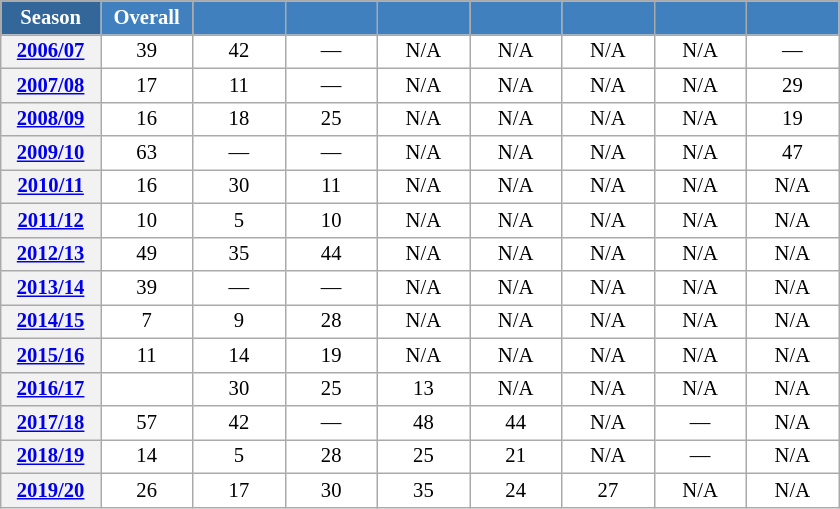<table class="wikitable" style="font-size:86%; text-align:center; border:grey solid 1px; border-collapse:collapse; background:#ffffff;">
<tr>
<th style="background-color:#369; color:white; width:60px;"> Season </th>
<th style="background-color:#4180be; color:white; width:55px;">Overall</th>
<th style="background-color:#4180be; color:white; width:55px;"></th>
<th style="background-color:#4180be; color:white; width:55px;"></th>
<th style="background-color:#4180be; color:white; width:55px;"></th>
<th style="background-color:#4180be; color:white; width:55px;"></th>
<th style="background-color:#4180be; color:white; width:55px;"></th>
<th style="background-color:#4180be; color:white; width:55px;"></th>
<th style="background-color:#4180be; color:white; width:55px;"></th>
</tr>
<tr>
<th scope=row align=center><a href='#'>2006/07</a></th>
<td align=center>39</td>
<td align=center>42</td>
<td align=center>—</td>
<td align=center>N/A</td>
<td align=center>N/A</td>
<td align=center>N/A</td>
<td align=center>N/A</td>
<td align=center>—</td>
</tr>
<tr>
<th scope=row align=center><a href='#'>2007/08</a></th>
<td align=center>17</td>
<td align=center>11</td>
<td align=center>—</td>
<td align=center>N/A</td>
<td align=center>N/A</td>
<td align=center>N/A</td>
<td align=center>N/A</td>
<td align=center>29</td>
</tr>
<tr>
<th scope=row align=center><a href='#'>2008/09</a></th>
<td align=center>16</td>
<td align=center>18</td>
<td align=center>25</td>
<td align=center>N/A</td>
<td align=center>N/A</td>
<td align=center>N/A</td>
<td align=center>N/A</td>
<td align=center>19</td>
</tr>
<tr>
<th scope=row align=center><a href='#'>2009/10</a></th>
<td align=center>63</td>
<td align=center>—</td>
<td align=center>—</td>
<td align=center>N/A</td>
<td align=center>N/A</td>
<td align=center>N/A</td>
<td align=center>N/A</td>
<td align=center>47</td>
</tr>
<tr>
<th scope=row align=center><a href='#'>2010/11</a></th>
<td align=center>16</td>
<td align=center>30</td>
<td align=center>11</td>
<td align=center>N/A</td>
<td align=center>N/A</td>
<td align=center>N/A</td>
<td align=center>N/A</td>
<td align=center>N/A</td>
</tr>
<tr>
<th scope=row align=center><a href='#'>2011/12</a></th>
<td align=center>10</td>
<td align=center>5</td>
<td align=center>10</td>
<td align=center>N/A</td>
<td align=center>N/A</td>
<td align=center>N/A</td>
<td align=center>N/A</td>
<td align=center>N/A</td>
</tr>
<tr>
<th scope=row align=center><a href='#'>2012/13</a></th>
<td align=center>49</td>
<td align=center>35</td>
<td align=center>44</td>
<td align=center>N/A</td>
<td align=center>N/A</td>
<td align=center>N/A</td>
<td align=center>N/A</td>
<td align=center>N/A</td>
</tr>
<tr>
<th scope=row align=center><a href='#'>2013/14</a></th>
<td align=center>39</td>
<td align=center>—</td>
<td align=center>—</td>
<td align=center>N/A</td>
<td align=center>N/A</td>
<td align=center>N/A</td>
<td align=center>N/A</td>
<td align=center>N/A</td>
</tr>
<tr>
<th scope=row align=center><a href='#'>2014/15</a></th>
<td align=center>7</td>
<td align=center>9</td>
<td align=center>28</td>
<td align=center>N/A</td>
<td align=center>N/A</td>
<td align=center>N/A</td>
<td align=center>N/A</td>
<td align=center>N/A</td>
</tr>
<tr>
<th scope=row align=center><a href='#'>2015/16</a></th>
<td align=center>11</td>
<td align=center>14</td>
<td align=center>19</td>
<td align=center>N/A</td>
<td align=center>N/A</td>
<td align=center>N/A</td>
<td align=center>N/A</td>
<td align=center>N/A</td>
</tr>
<tr>
<th scope=row align=center><a href='#'>2016/17</a></th>
<td align=center></td>
<td align=center>30</td>
<td align=center>25</td>
<td align=center>13</td>
<td align=center>N/A</td>
<td align=center>N/A</td>
<td align=center>N/A</td>
<td align=center>N/A</td>
</tr>
<tr>
<th scope=row align=center><a href='#'>2017/18</a></th>
<td align=center>57</td>
<td align=center>42</td>
<td align=center>—</td>
<td align=center>48</td>
<td align=center>44</td>
<td align=center>N/A</td>
<td align=center>—</td>
<td align=center>N/A</td>
</tr>
<tr>
<th scope=row align=center><a href='#'>2018/19</a></th>
<td align=center>14</td>
<td align=center>5</td>
<td align=center>28</td>
<td align=center>25</td>
<td align=center>21</td>
<td align=center>N/A</td>
<td align=center>—</td>
<td align=center>N/A</td>
</tr>
<tr>
<th scope=row align=center><a href='#'>2019/20</a></th>
<td align=center>26</td>
<td align=center>17</td>
<td align=center>30</td>
<td align=center>35</td>
<td align=center>24</td>
<td align=center>27</td>
<td align=center>N/A</td>
<td align=center>N/A</td>
</tr>
</table>
